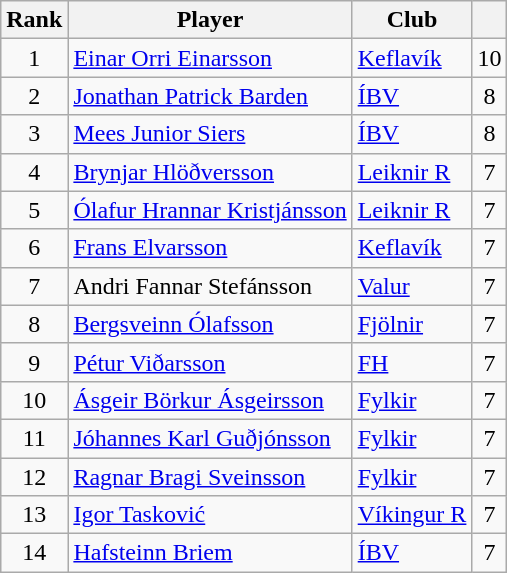<table class="wikitable sortable" style="text-align:center">
<tr>
<th>Rank</th>
<th>Player</th>
<th>Club</th>
<th></th>
</tr>
<tr>
<td>1</td>
<td align="left"> <a href='#'>Einar Orri Einarsson</a></td>
<td align="left"><a href='#'>Keflavík</a></td>
<td>10</td>
</tr>
<tr>
<td>2</td>
<td align="left"> <a href='#'>Jonathan Patrick Barden</a></td>
<td align="left"><a href='#'>ÍBV</a></td>
<td>8</td>
</tr>
<tr>
<td>3</td>
<td align="left"> <a href='#'>Mees Junior Siers</a></td>
<td align="left"><a href='#'>ÍBV</a></td>
<td>8</td>
</tr>
<tr>
<td>4</td>
<td align="left"> <a href='#'>Brynjar Hlöðversson</a></td>
<td align="left"><a href='#'>Leiknir R</a></td>
<td>7</td>
</tr>
<tr>
<td>5</td>
<td align="left"> <a href='#'>Ólafur Hrannar Kristjánsson</a></td>
<td align="left"><a href='#'>Leiknir R</a></td>
<td>7</td>
</tr>
<tr>
<td>6</td>
<td align="left"> <a href='#'>Frans Elvarsson</a></td>
<td align="left"><a href='#'>Keflavík</a></td>
<td>7</td>
</tr>
<tr>
<td>7</td>
<td align="left"> Andri Fannar Stefánsson</td>
<td align="left"><a href='#'>Valur</a></td>
<td>7</td>
</tr>
<tr>
<td>8</td>
<td align="left"> <a href='#'>Bergsveinn Ólafsson</a></td>
<td align="left"><a href='#'>Fjölnir</a></td>
<td>7</td>
</tr>
<tr>
<td>9</td>
<td align="left"> <a href='#'>Pétur Viðarsson</a></td>
<td align="left"><a href='#'>FH</a></td>
<td>7</td>
</tr>
<tr>
<td>10</td>
<td align="left"> <a href='#'>Ásgeir Börkur Ásgeirsson</a></td>
<td align="left"><a href='#'>Fylkir</a></td>
<td>7</td>
</tr>
<tr>
<td>11</td>
<td align="left"> <a href='#'>Jóhannes Karl Guðjónsson</a></td>
<td align="left"><a href='#'>Fylkir</a></td>
<td>7</td>
</tr>
<tr>
<td>12</td>
<td align="left"> <a href='#'>Ragnar Bragi Sveinsson</a></td>
<td align="left"><a href='#'>Fylkir</a></td>
<td>7</td>
</tr>
<tr>
<td>13</td>
<td align="left"> <a href='#'>Igor Tasković</a></td>
<td align="left"><a href='#'>Víkingur R</a></td>
<td>7</td>
</tr>
<tr>
<td>14</td>
<td align="left"> <a href='#'>Hafsteinn Briem</a></td>
<td align="left"><a href='#'>ÍBV</a></td>
<td>7</td>
</tr>
</table>
